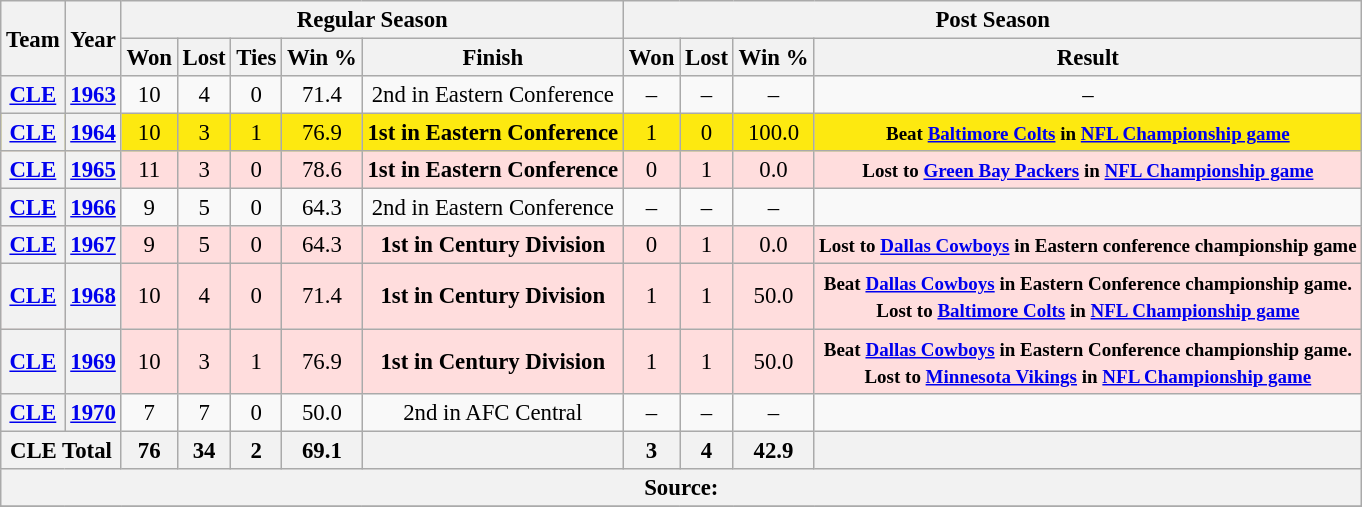<table class="wikitable" style="font-size: 95%; text-align:center;">
<tr>
<th rowspan="2">Team</th>
<th rowspan="2">Year</th>
<th colspan="5">Regular Season</th>
<th colspan="4">Post Season</th>
</tr>
<tr>
<th>Won</th>
<th>Lost</th>
<th>Ties</th>
<th>Win %</th>
<th>Finish</th>
<th>Won</th>
<th>Lost</th>
<th>Win %</th>
<th>Result</th>
</tr>
<tr>
<th><a href='#'>CLE</a></th>
<th><a href='#'>1963</a></th>
<td>10</td>
<td>4</td>
<td>0</td>
<td>71.4</td>
<td>2nd in Eastern Conference</td>
<td>–</td>
<td>–</td>
<td>–</td>
<td>–</td>
</tr>
<tr ! style="background:#FDE910;">
<th><a href='#'>CLE</a></th>
<th><a href='#'>1964</a></th>
<td>10</td>
<td>3</td>
<td>1</td>
<td>76.9</td>
<td><strong>1st in Eastern Conference</strong></td>
<td>1</td>
<td>0</td>
<td>100.0</td>
<td><small><strong>Beat <a href='#'>Baltimore Colts</a> in <a href='#'>NFL Championship game</a></strong></small></td>
</tr>
<tr style="background:#fdd;">
<th><a href='#'>CLE</a></th>
<th><a href='#'>1965</a></th>
<td>11</td>
<td>3</td>
<td>0</td>
<td>78.6</td>
<td><strong>1st in Eastern Conference</strong></td>
<td>0</td>
<td>1</td>
<td>0.0</td>
<td><small><strong>Lost to <a href='#'>Green Bay Packers</a> in <a href='#'>NFL Championship game</a></strong></small></td>
</tr>
<tr>
<th><a href='#'>CLE</a></th>
<th><a href='#'>1966</a></th>
<td>9</td>
<td>5</td>
<td>0</td>
<td>64.3</td>
<td>2nd in Eastern Conference</td>
<td>–</td>
<td>–</td>
<td>–</td>
<td></td>
</tr>
<tr style="background:#fdd;">
<th><a href='#'>CLE</a></th>
<th><a href='#'>1967</a></th>
<td>9</td>
<td>5</td>
<td>0</td>
<td>64.3</td>
<td><strong>1st in Century Division</strong></td>
<td>0</td>
<td>1</td>
<td>0.0</td>
<td><small><strong>Lost to <a href='#'>Dallas Cowboys</a> in Eastern conference championship game</strong></small></td>
</tr>
<tr style="background:#fdd;">
<th><a href='#'>CLE</a></th>
<th><a href='#'>1968</a></th>
<td>10</td>
<td>4</td>
<td>0</td>
<td>71.4</td>
<td><strong>1st in Century Division</strong></td>
<td>1</td>
<td>1</td>
<td>50.0</td>
<td><small><strong>Beat <a href='#'>Dallas Cowboys</a> in Eastern Conference championship game. <br>Lost to <a href='#'>Baltimore Colts</a> in <a href='#'>NFL Championship game</a></strong></small></td>
</tr>
<tr style="background:#fdd;">
<th><a href='#'>CLE</a></th>
<th><a href='#'>1969</a></th>
<td>10</td>
<td>3</td>
<td>1</td>
<td>76.9</td>
<td><strong>1st in Century Division</strong></td>
<td>1</td>
<td>1</td>
<td>50.0</td>
<td><small><strong>Beat <a href='#'>Dallas Cowboys</a> in Eastern Conference championship game. <br>Lost to <a href='#'>Minnesota Vikings</a> in <a href='#'>NFL Championship game</a></strong></small></td>
</tr>
<tr>
<th><a href='#'>CLE</a></th>
<th><a href='#'>1970</a></th>
<td>7</td>
<td>7</td>
<td>0</td>
<td>50.0</td>
<td>2nd in AFC Central</td>
<td>–</td>
<td>–</td>
<td>–</td>
<td></td>
</tr>
<tr>
<th colspan="2">CLE Total</th>
<th>76</th>
<th>34</th>
<th>2</th>
<th>69.1</th>
<th></th>
<th>3</th>
<th>4</th>
<th>42.9</th>
<th></th>
</tr>
<tr>
<th colspan="11">Source: </th>
</tr>
<tr>
</tr>
</table>
